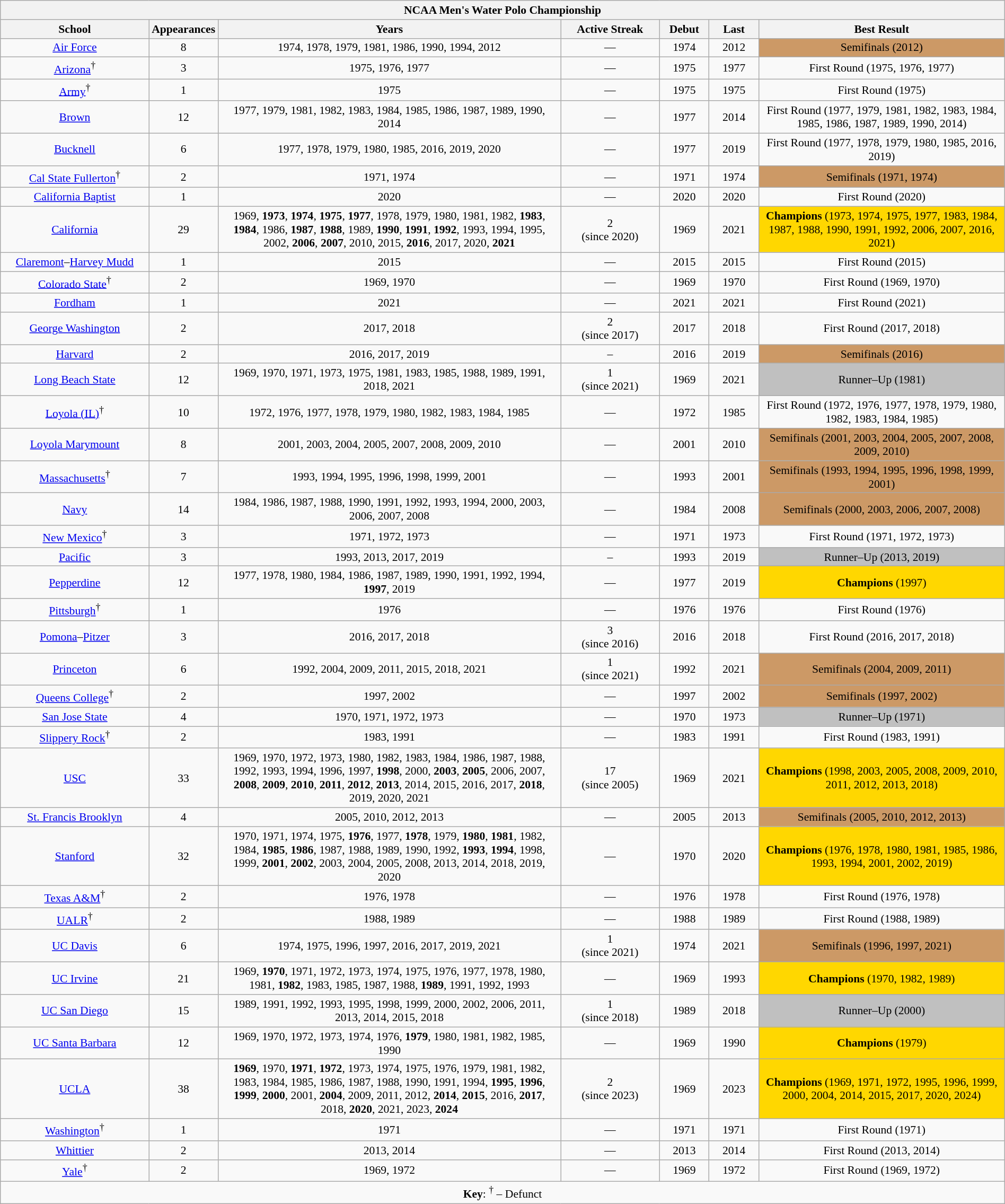<table class="wikitable sortable" style="font-size:90%; width: 100%; text-align: center;">
<tr>
<th colspan=7>NCAA Men's Water Polo Championship</th>
</tr>
<tr>
<th width=15%>School</th>
<th width=5%>Appearances</th>
<th width=35%>Years</th>
<th width=10%>Active Streak</th>
<th width=5%>Debut</th>
<th width=5%>Last</th>
<th width=25%>Best Result</th>
</tr>
<tr>
<td><a href='#'>Air Force</a></td>
<td>8</td>
<td>1974, 1978, 1979, 1981, 1986, 1990, 1994, 2012</td>
<td>—</td>
<td>1974</td>
<td>2012</td>
<td style="background:#c96;">Semifinals (2012)</td>
</tr>
<tr>
<td><a href='#'>Arizona</a><sup>†</sup></td>
<td>3</td>
<td>1975, 1976, 1977</td>
<td>—</td>
<td>1975</td>
<td>1977</td>
<td>First Round (1975, 1976, 1977)</td>
</tr>
<tr>
<td><a href='#'>Army</a><sup>†</sup></td>
<td>1</td>
<td>1975</td>
<td>—</td>
<td>1975</td>
<td>1975</td>
<td>First Round (1975)</td>
</tr>
<tr>
<td><a href='#'>Brown</a></td>
<td>12</td>
<td>1977, 1979, 1981, 1982, 1983, 1984, 1985, 1986, 1987, 1989, 1990, 2014</td>
<td>—</td>
<td>1977</td>
<td>2014</td>
<td>First Round (1977, 1979, 1981, 1982, 1983, 1984, 1985, 1986, 1987, 1989, 1990, 2014)</td>
</tr>
<tr>
<td><a href='#'>Bucknell</a></td>
<td>6</td>
<td>1977, 1978, 1979, 1980, 1985, 2016, 2019, 2020</td>
<td>—</td>
<td>1977</td>
<td>2019</td>
<td>First Round (1977, 1978, 1979, 1980, 1985, 2016, 2019)</td>
</tr>
<tr>
<td><a href='#'>Cal State Fullerton</a><sup>†</sup></td>
<td>2</td>
<td>1971, 1974</td>
<td>—</td>
<td>1971</td>
<td>1974</td>
<td style="background:#c96;">Semifinals (1971, 1974)</td>
</tr>
<tr>
<td><a href='#'>California Baptist</a></td>
<td>1</td>
<td>2020</td>
<td>—</td>
<td>2020</td>
<td>2020</td>
<td>First Round (2020)</td>
</tr>
<tr>
<td><a href='#'>California</a></td>
<td>29</td>
<td>1969, <strong>1973</strong>, <strong>1974</strong>, <strong>1975</strong>, <strong>1977</strong>, 1978, 1979, 1980, 1981, 1982, <strong>1983</strong>, <strong>1984</strong>, 1986, <strong>1987</strong>, <strong>1988</strong>, 1989, <strong>1990</strong>, <strong>1991</strong>, <strong>1992</strong>, 1993, 1994, 1995, 2002, <strong>2006</strong>, <strong>2007</strong>, 2010, 2015, <strong>2016</strong>, 2017, 2020, <strong>2021</strong></td>
<td>2<br>(since 2020)</td>
<td>1969</td>
<td>2021</td>
<td style="background:gold;"><strong>Champions</strong> (1973, 1974, 1975, 1977, 1983, 1984, 1987, 1988, 1990, 1991, 1992, 2006, 2007, 2016, 2021)</td>
</tr>
<tr>
<td><a href='#'>Claremont</a>–<a href='#'>Harvey Mudd</a></td>
<td>1</td>
<td>2015</td>
<td>—</td>
<td>2015</td>
<td>2015</td>
<td>First Round (2015)</td>
</tr>
<tr>
<td><a href='#'>Colorado State</a><sup>†</sup></td>
<td>2</td>
<td>1969, 1970</td>
<td>—</td>
<td>1969</td>
<td>1970</td>
<td>First Round (1969, 1970)</td>
</tr>
<tr>
<td><a href='#'>Fordham</a></td>
<td>1</td>
<td>2021</td>
<td>—</td>
<td>2021</td>
<td>2021</td>
<td>First Round (2021)</td>
</tr>
<tr>
<td><a href='#'>George Washington</a></td>
<td>2</td>
<td>2017, 2018</td>
<td>2<br>(since 2017)</td>
<td>2017</td>
<td>2018</td>
<td>First Round (2017, 2018)</td>
</tr>
<tr>
<td><a href='#'>Harvard</a></td>
<td>2</td>
<td>2016, 2017, 2019</td>
<td>–</td>
<td>2016</td>
<td>2019</td>
<td style="background:#c96;">Semifinals (2016)</td>
</tr>
<tr>
<td><a href='#'>Long Beach State</a></td>
<td>12</td>
<td>1969, 1970, 1971, 1973, 1975, 1981, 1983, 1985, 1988, 1989, 1991, 2018, 2021</td>
<td>1<br>(since 2021)</td>
<td>1969</td>
<td>2021</td>
<td style="background:silver;">Runner–Up (1981)</td>
</tr>
<tr>
<td><a href='#'>Loyola (IL)</a><sup>†</sup></td>
<td>10</td>
<td>1972, 1976, 1977, 1978, 1979, 1980, 1982, 1983, 1984, 1985</td>
<td>—</td>
<td>1972</td>
<td>1985</td>
<td>First Round (1972, 1976, 1977, 1978, 1979, 1980, 1982, 1983, 1984, 1985)</td>
</tr>
<tr>
<td><a href='#'>Loyola Marymount</a></td>
<td>8</td>
<td>2001, 2003, 2004, 2005, 2007, 2008, 2009, 2010</td>
<td>—</td>
<td>2001</td>
<td>2010</td>
<td style="background:#c96;">Semifinals (2001, 2003, 2004, 2005, 2007, 2008, 2009, 2010)</td>
</tr>
<tr>
<td><a href='#'>Massachusetts</a><sup>†</sup></td>
<td>7</td>
<td>1993, 1994, 1995, 1996, 1998, 1999, 2001</td>
<td>—</td>
<td>1993</td>
<td>2001</td>
<td style="background:#c96;">Semifinals (1993, 1994, 1995, 1996, 1998, 1999, 2001)</td>
</tr>
<tr>
<td><a href='#'>Navy</a></td>
<td>14</td>
<td>1984, 1986, 1987, 1988, 1990, 1991, 1992, 1993, 1994, 2000, 2003, 2006, 2007, 2008</td>
<td>—</td>
<td>1984</td>
<td>2008</td>
<td style="background:#c96;">Semifinals (2000, 2003, 2006, 2007, 2008)</td>
</tr>
<tr>
<td><a href='#'>New Mexico</a><sup>†</sup></td>
<td>3</td>
<td>1971, 1972, 1973</td>
<td>—</td>
<td>1971</td>
<td>1973</td>
<td>First Round (1971, 1972, 1973)</td>
</tr>
<tr>
<td><a href='#'>Pacific</a></td>
<td>3</td>
<td>1993, 2013, 2017, 2019</td>
<td>–</td>
<td>1993</td>
<td>2019</td>
<td style="background:silver;">Runner–Up (2013, 2019)</td>
</tr>
<tr>
<td><a href='#'>Pepperdine</a></td>
<td>12</td>
<td>1977, 1978, 1980, 1984, 1986, 1987, 1989, 1990, 1991, 1992, 1994, <strong>1997</strong>, 2019</td>
<td>—</td>
<td>1977</td>
<td>2019</td>
<td style="background:gold;"><strong>Champions</strong> (1997)</td>
</tr>
<tr>
<td><a href='#'>Pittsburgh</a><sup>†</sup></td>
<td>1</td>
<td>1976</td>
<td>—</td>
<td>1976</td>
<td>1976</td>
<td>First Round (1976)</td>
</tr>
<tr>
<td><a href='#'>Pomona</a>–<a href='#'>Pitzer</a></td>
<td>3</td>
<td>2016, 2017, 2018</td>
<td>3<br>(since 2016)</td>
<td>2016</td>
<td>2018</td>
<td>First Round (2016, 2017, 2018)</td>
</tr>
<tr>
<td><a href='#'>Princeton</a></td>
<td>6</td>
<td>1992, 2004, 2009, 2011, 2015, 2018, 2021</td>
<td>1<br>(since 2021)</td>
<td>1992</td>
<td>2021</td>
<td style="background:#c96;">Semifinals (2004, 2009, 2011)</td>
</tr>
<tr>
<td><a href='#'>Queens College</a><sup>†</sup></td>
<td>2</td>
<td>1997, 2002</td>
<td>—</td>
<td>1997</td>
<td>2002</td>
<td style="background:#c96;">Semifinals (1997, 2002)</td>
</tr>
<tr>
<td><a href='#'>San Jose State</a></td>
<td>4</td>
<td>1970, 1971, 1972, 1973</td>
<td>—</td>
<td>1970</td>
<td>1973</td>
<td style="background:silver;">Runner–Up (1971)</td>
</tr>
<tr>
<td><a href='#'>Slippery Rock</a><sup>†</sup></td>
<td>2</td>
<td>1983, 1991</td>
<td>—</td>
<td>1983</td>
<td>1991</td>
<td>First Round (1983, 1991)</td>
</tr>
<tr>
<td><a href='#'>USC</a></td>
<td>33</td>
<td>1969, 1970, 1972, 1973, 1980, 1982, 1983, 1984, 1986, 1987, 1988, 1992, 1993, 1994, 1996, 1997, <strong>1998</strong>, 2000, <strong>2003</strong>, <strong>2005</strong>, 2006, 2007, <strong>2008</strong>, <strong>2009</strong>, <strong>2010</strong>, <strong>2011</strong>, <strong>2012</strong>, <strong>2013</strong>, 2014, 2015, 2016, 2017, <strong>2018</strong>, 2019, 2020, 2021</td>
<td>17<br>(since 2005)</td>
<td>1969</td>
<td>2021</td>
<td style="background:gold;"><strong>Champions</strong> (1998, 2003, 2005, 2008, 2009, 2010, 2011, 2012, 2013, 2018)</td>
</tr>
<tr>
<td><a href='#'>St. Francis Brooklyn</a></td>
<td>4</td>
<td>2005, 2010, 2012, 2013</td>
<td>—</td>
<td>2005</td>
<td>2013</td>
<td style="background:#c96;">Semifinals (2005, 2010, 2012, 2013)</td>
</tr>
<tr>
<td><a href='#'>Stanford</a></td>
<td>32</td>
<td>1970, 1971, 1974, 1975, <strong>1976</strong>, 1977, <strong>1978</strong>, 1979, <strong>1980</strong>, <strong>1981</strong>, 1982, 1984, <strong>1985</strong>, <strong>1986</strong>, 1987, 1988, 1989, 1990, 1992, <strong>1993</strong>, <strong>1994</strong>, 1998, 1999, <strong>2001</strong>, <strong>2002</strong>, 2003, 2004, 2005, 2008, 2013, 2014, 2018, 2019, 2020</td>
<td>—</td>
<td>1970</td>
<td>2020</td>
<td style="background:gold;"><strong>Champions</strong> (1976, 1978, 1980, 1981, 1985, 1986, 1993, 1994, 2001, 2002, 2019)</td>
</tr>
<tr>
<td><a href='#'>Texas A&M</a><sup>†</sup></td>
<td>2</td>
<td>1976, 1978</td>
<td>—</td>
<td>1976</td>
<td>1978</td>
<td>First Round (1976, 1978)</td>
</tr>
<tr>
<td><a href='#'>UALR</a><sup>†</sup></td>
<td>2</td>
<td>1988, 1989</td>
<td>—</td>
<td>1988</td>
<td>1989</td>
<td>First Round (1988, 1989)</td>
</tr>
<tr>
<td><a href='#'>UC Davis</a></td>
<td>6</td>
<td>1974, 1975, 1996, 1997, 2016, 2017, 2019, 2021</td>
<td>1<br>(since 2021)</td>
<td>1974</td>
<td>2021</td>
<td style="background:#c96;">Semifinals (1996, 1997, 2021)</td>
</tr>
<tr>
<td><a href='#'>UC Irvine</a></td>
<td>21</td>
<td>1969, <strong>1970</strong>, 1971, 1972, 1973, 1974, 1975, 1976, 1977, 1978, 1980, 1981, <strong>1982</strong>, 1983, 1985, 1987, 1988, <strong>1989</strong>, 1991, 1992, 1993</td>
<td>—</td>
<td>1969</td>
<td>1993</td>
<td style="background:gold;"><strong>Champions</strong> (1970, 1982, 1989)</td>
</tr>
<tr>
<td><a href='#'>UC San Diego</a></td>
<td>15</td>
<td>1989, 1991, 1992, 1993, 1995, 1998, 1999, 2000, 2002, 2006, 2011, 2013, 2014, 2015, 2018</td>
<td>1<br>(since 2018)</td>
<td>1989</td>
<td>2018</td>
<td style="background:silver;">Runner–Up (2000)</td>
</tr>
<tr>
<td><a href='#'>UC Santa Barbara</a></td>
<td>12</td>
<td>1969, 1970, 1972, 1973, 1974, 1976, <strong>1979</strong>, 1980, 1981, 1982, 1985, 1990</td>
<td>—</td>
<td>1969</td>
<td>1990</td>
<td style="background:gold;"><strong>Champions</strong> (1979)</td>
</tr>
<tr>
<td><a href='#'>UCLA</a></td>
<td>38</td>
<td><strong>1969</strong>, 1970, <strong>1971</strong>, <strong>1972</strong>, 1973, 1974, 1975, 1976, 1979, 1981, 1982, 1983, 1984, 1985, 1986, 1987, 1988, 1990, 1991, 1994, <strong>1995</strong>, <strong>1996</strong>, <strong>1999</strong>, <strong>2000</strong>, 2001, <strong>2004</strong>, 2009, 2011, 2012, <strong>2014</strong>, <strong>2015</strong>, 2016, <strong>2017</strong>, 2018, <strong>2020</strong>, 2021, 2023, <strong>2024</strong></td>
<td>2<br>(since 2023)</td>
<td>1969</td>
<td>2023</td>
<td style="background:gold;"><strong>Champions</strong> (1969, 1971, 1972, 1995, 1996, 1999, 2000, 2004, 2014, 2015, 2017, 2020, 2024)</td>
</tr>
<tr>
<td><a href='#'>Washington</a><sup>†</sup></td>
<td>1</td>
<td>1971</td>
<td>—</td>
<td>1971</td>
<td>1971</td>
<td>First Round (1971)</td>
</tr>
<tr>
<td><a href='#'>Whittier</a></td>
<td>2</td>
<td>2013, 2014</td>
<td>—</td>
<td>2013</td>
<td>2014</td>
<td>First Round (2013, 2014)</td>
</tr>
<tr>
<td><a href='#'>Yale</a><sup>†</sup></td>
<td>2</td>
<td>1969, 1972</td>
<td>—</td>
<td>1969</td>
<td>1972</td>
<td>First Round (1969, 1972)</td>
</tr>
<tr>
<td colspan="7" align="center"><strong>Key</strong>: <sup>†</sup> – Defunct</td>
</tr>
</table>
